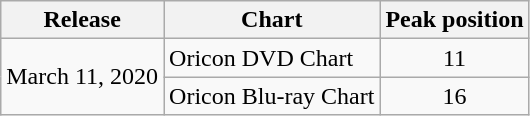<table class="wikitable">
<tr>
<th>Release</th>
<th>Chart</th>
<th>Peak position</th>
</tr>
<tr>
<td rowspan="2">March 11, 2020</td>
<td>Oricon DVD Chart</td>
<td align="center">11</td>
</tr>
<tr>
<td>Oricon Blu-ray Chart</td>
<td align="center">16</td>
</tr>
</table>
